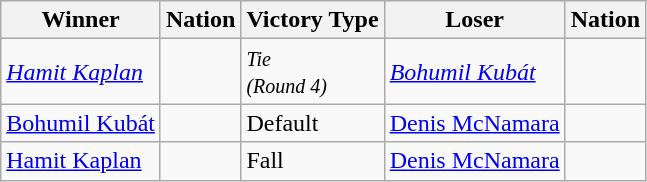<table class="wikitable sortable" style="text-align:left;">
<tr>
<th>Winner</th>
<th>Nation</th>
<th>Victory Type</th>
<th>Loser</th>
<th>Nation</th>
</tr>
<tr style="font-style: italic">
<td><a href='#'>Hamit Kaplan</a></td>
<td></td>
<td><small>Tie<br>(Round 4)</small></td>
<td><a href='#'>Bohumil Kubát</a></td>
<td></td>
</tr>
<tr>
<td><a href='#'>Bohumil Kubát</a></td>
<td></td>
<td>Default</td>
<td><a href='#'>Denis McNamara</a></td>
<td></td>
</tr>
<tr>
<td><a href='#'>Hamit Kaplan</a></td>
<td></td>
<td>Fall</td>
<td><a href='#'>Denis McNamara</a></td>
<td></td>
</tr>
</table>
